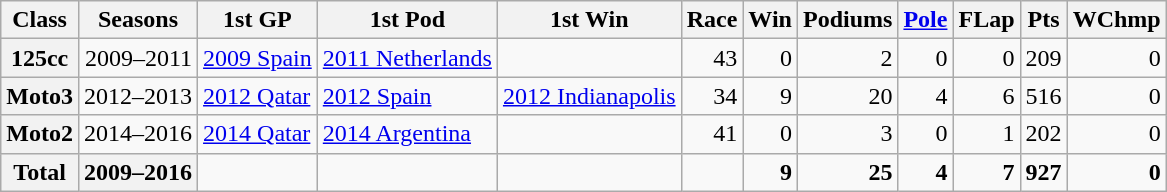<table class="wikitable">
<tr>
<th>Class</th>
<th>Seasons</th>
<th>1st GP</th>
<th>1st Pod</th>
<th>1st Win</th>
<th>Race</th>
<th>Win</th>
<th>Podiums</th>
<th><a href='#'>Pole</a></th>
<th>FLap</th>
<th>Pts</th>
<th>WChmp</th>
</tr>
<tr align="right">
<th>125cc</th>
<td>2009–2011</td>
<td align="left"><a href='#'>2009 Spain</a></td>
<td align="left"><a href='#'>2011 Netherlands</a></td>
<td align="left"></td>
<td>43</td>
<td>0</td>
<td>2</td>
<td>0</td>
<td>0</td>
<td>209</td>
<td>0</td>
</tr>
<tr align="right">
<th>Moto3</th>
<td>2012–2013</td>
<td align="left"><a href='#'>2012 Qatar</a></td>
<td align="left"><a href='#'>2012 Spain</a></td>
<td align="left"><a href='#'>2012 Indianapolis</a></td>
<td>34</td>
<td>9</td>
<td>20</td>
<td>4</td>
<td>6</td>
<td>516</td>
<td>0</td>
</tr>
<tr align="right">
<th>Moto2</th>
<td>2014–2016</td>
<td align="left"><a href='#'>2014 Qatar</a></td>
<td align="left"><a href='#'>2014 Argentina</a></td>
<td align="left"></td>
<td>41</td>
<td>0</td>
<td>3</td>
<td>0</td>
<td>1</td>
<td>202</td>
<td>0</td>
</tr>
<tr align="right">
<th>Total</th>
<th>2009–2016</th>
<td></td>
<td></td>
<td></td>
<td></td>
<td><strong>9</strong></td>
<td><strong>25</strong></td>
<td><strong>4</strong></td>
<td><strong>7</strong></td>
<td><strong>927</strong></td>
<td><strong>0</strong></td>
</tr>
</table>
